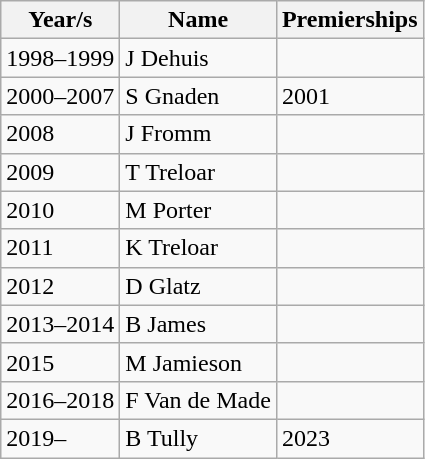<table class="wikitable">
<tr>
<th>Year/s</th>
<th>Name</th>
<th>Premierships</th>
</tr>
<tr>
<td>1998–1999</td>
<td>J Dehuis</td>
<td></td>
</tr>
<tr>
<td>2000–2007</td>
<td>S Gnaden</td>
<td>2001</td>
</tr>
<tr>
<td>2008</td>
<td>J Fromm</td>
<td></td>
</tr>
<tr>
<td>2009</td>
<td>T Treloar</td>
<td></td>
</tr>
<tr>
<td>2010</td>
<td>M Porter</td>
<td></td>
</tr>
<tr>
<td>2011</td>
<td>K Treloar</td>
<td></td>
</tr>
<tr>
<td>2012</td>
<td>D Glatz</td>
<td></td>
</tr>
<tr>
<td>2013–2014</td>
<td>B James</td>
<td></td>
</tr>
<tr>
<td>2015</td>
<td>M Jamieson</td>
<td></td>
</tr>
<tr>
<td>2016–2018</td>
<td>F Van de Made</td>
<td></td>
</tr>
<tr>
<td>2019–</td>
<td>B Tully</td>
<td>2023</td>
</tr>
</table>
